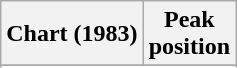<table class="wikitable plainrowheaders sortable">
<tr>
<th scope="col">Chart (1983)</th>
<th scope="col">Peak<br>position</th>
</tr>
<tr>
</tr>
<tr>
</tr>
</table>
